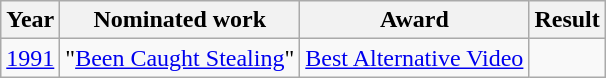<table class="wikitable">
<tr>
<th>Year</th>
<th>Nominated work</th>
<th>Award</th>
<th>Result</th>
</tr>
<tr>
<td align=center><a href='#'>1991</a></td>
<td>"<a href='#'>Been Caught Stealing</a>"</td>
<td><a href='#'>Best Alternative Video</a></td>
<td></td>
</tr>
</table>
